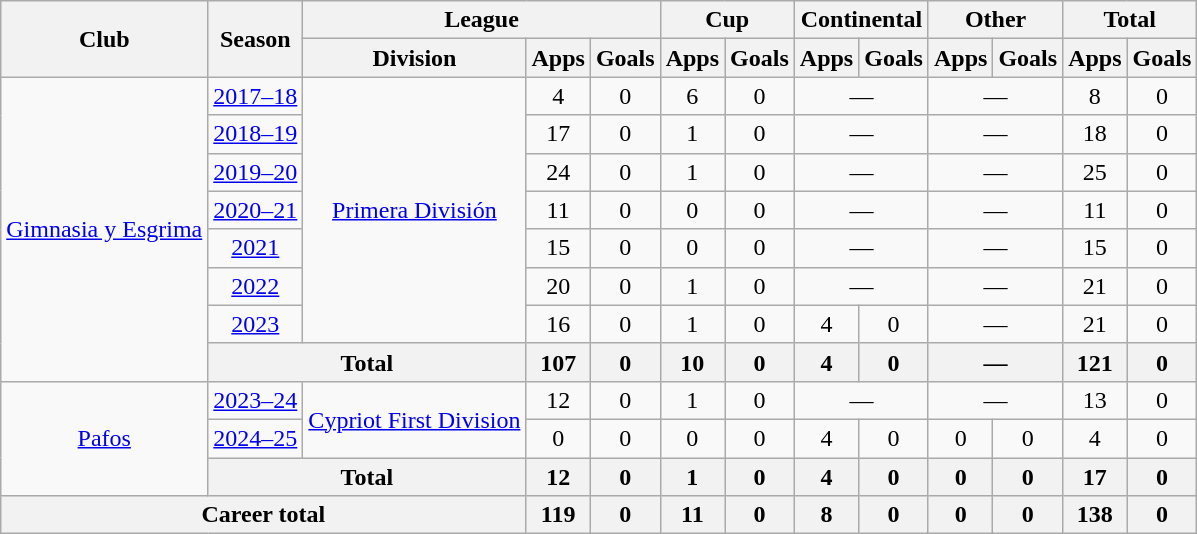<table class="wikitable" style="text-align:center">
<tr>
<th rowspan="2">Club</th>
<th rowspan="2">Season</th>
<th colspan="3">League</th>
<th colspan="2">Cup</th>
<th colspan="2">Continental</th>
<th colspan="2">Other</th>
<th colspan="2">Total</th>
</tr>
<tr>
<th>Division</th>
<th>Apps</th>
<th>Goals</th>
<th>Apps</th>
<th>Goals</th>
<th>Apps</th>
<th>Goals</th>
<th>Apps</th>
<th>Goals</th>
<th>Apps</th>
<th>Goals</th>
</tr>
<tr>
<td rowspan="8"><a href='#'>Gimnasia y Esgrima</a></td>
<td><a href='#'>2017–18</a></td>
<td rowspan="7"><a href='#'>Primera División</a></td>
<td>4</td>
<td>0</td>
<td>6</td>
<td>0</td>
<td colspan="2">—</td>
<td colspan="2">—</td>
<td>8</td>
<td>0</td>
</tr>
<tr>
<td><a href='#'>2018–19</a></td>
<td>17</td>
<td>0</td>
<td>1</td>
<td>0</td>
<td colspan="2">—</td>
<td colspan="2">—</td>
<td>18</td>
<td>0</td>
</tr>
<tr>
<td><a href='#'>2019–20</a></td>
<td>24</td>
<td>0</td>
<td>1</td>
<td>0</td>
<td colspan="2">—</td>
<td colspan="2">—</td>
<td>25</td>
<td>0</td>
</tr>
<tr>
<td><a href='#'>2020–21</a></td>
<td>11</td>
<td>0</td>
<td>0</td>
<td>0</td>
<td colspan="2">—</td>
<td colspan="2">—</td>
<td>11</td>
<td>0</td>
</tr>
<tr>
<td><a href='#'>2021</a></td>
<td>15</td>
<td>0</td>
<td>0</td>
<td>0</td>
<td colspan="2">—</td>
<td colspan="2">—</td>
<td>15</td>
<td>0</td>
</tr>
<tr>
<td><a href='#'>2022</a></td>
<td>20</td>
<td>0</td>
<td>1</td>
<td>0</td>
<td colspan="2">—</td>
<td colspan="2">—</td>
<td>21</td>
<td>0</td>
</tr>
<tr>
<td><a href='#'>2023</a></td>
<td>16</td>
<td>0</td>
<td>1</td>
<td>0</td>
<td>4</td>
<td>0</td>
<td colspan="2">—</td>
<td>21</td>
<td>0</td>
</tr>
<tr>
<th colspan="2">Total</th>
<th>107</th>
<th>0</th>
<th>10</th>
<th>0</th>
<th>4</th>
<th>0</th>
<th colspan="2">—</th>
<th>121</th>
<th>0</th>
</tr>
<tr>
<td rowspan="3"><a href='#'>Pafos</a></td>
<td><a href='#'>2023–24</a></td>
<td rowspan="2"><a href='#'>Cypriot First Division</a></td>
<td>12</td>
<td>0</td>
<td>1</td>
<td>0</td>
<td colspan="2">—</td>
<td colspan="2">—</td>
<td>13</td>
<td>0</td>
</tr>
<tr>
<td><a href='#'>2024–25</a></td>
<td>0</td>
<td>0</td>
<td>0</td>
<td>0</td>
<td>4</td>
<td>0</td>
<td>0</td>
<td>0</td>
<td>4</td>
<td>0</td>
</tr>
<tr>
<th colspan="2">Total</th>
<th>12</th>
<th>0</th>
<th>1</th>
<th>0</th>
<th>4</th>
<th>0</th>
<th>0</th>
<th>0</th>
<th>17</th>
<th>0</th>
</tr>
<tr>
<th colspan="3">Career total</th>
<th>119</th>
<th>0</th>
<th>11</th>
<th>0</th>
<th>8</th>
<th>0</th>
<th>0</th>
<th>0</th>
<th>138</th>
<th>0</th>
</tr>
</table>
